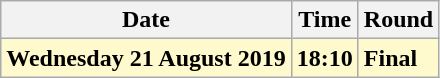<table class="wikitable">
<tr>
<th>Date</th>
<th>Time</th>
<th>Round</th>
</tr>
<tr>
<td style=background:lemonchiffon><strong>Wednesday 21 August 2019</strong></td>
<td style=background:lemonchiffon><strong>18:10</strong></td>
<td style=background:lemonchiffon><strong>Final</strong></td>
</tr>
</table>
